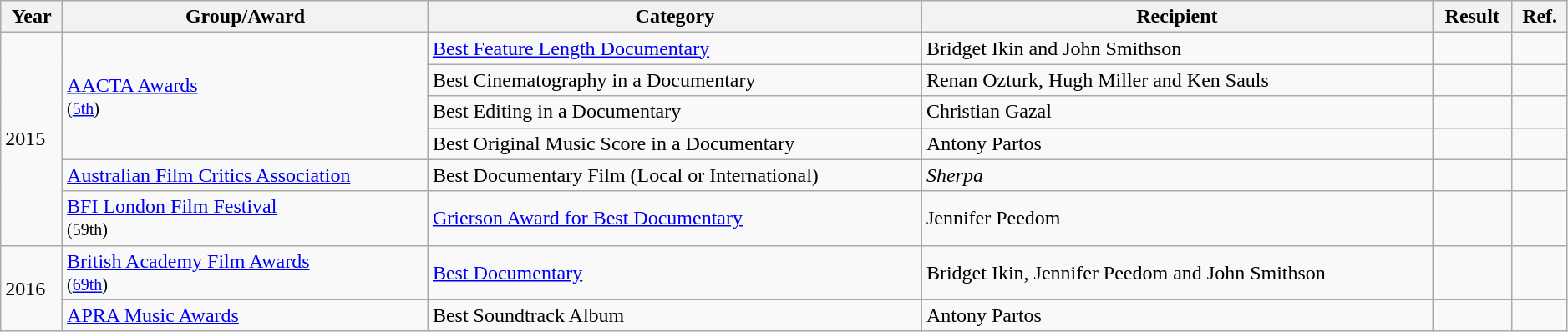<table class="wikitable sortable" style="width: 99%;">
<tr>
<th>Year</th>
<th>Group/Award</th>
<th>Category</th>
<th>Recipient</th>
<th>Result</th>
<th scope="col" class="unsortable">Ref.</th>
</tr>
<tr>
<td rowspan="6">2015</td>
<td rowspan="4"><a href='#'>AACTA Awards</a><br><small>(<a href='#'>5th</a>)</small></td>
<td><a href='#'>Best Feature Length Documentary</a></td>
<td>Bridget Ikin and John Smithson</td>
<td></td>
<td align="center"></td>
</tr>
<tr>
<td>Best Cinematography in a Documentary</td>
<td>Renan Ozturk, Hugh Miller and Ken Sauls</td>
<td></td>
<td align="center"></td>
</tr>
<tr>
<td>Best Editing in a Documentary</td>
<td>Christian Gazal</td>
<td></td>
<td align="center"></td>
</tr>
<tr>
<td>Best Original Music Score in a Documentary</td>
<td>Antony Partos</td>
<td></td>
<td align="center"></td>
</tr>
<tr>
<td><a href='#'>Australian Film Critics Association</a></td>
<td>Best Documentary Film (Local or International)</td>
<td><em>Sherpa</em></td>
<td></td>
<td style="text-align:center;"></td>
</tr>
<tr>
<td><a href='#'>BFI London Film Festival</a><br><small>(59th)</small></td>
<td><a href='#'>Grierson Award for Best Documentary</a></td>
<td>Jennifer Peedom</td>
<td></td>
<td align="center"></td>
</tr>
<tr>
<td rowspan="2">2016</td>
<td><a href='#'>British Academy Film Awards</a><br><small>(<a href='#'>69th</a>)</small></td>
<td><a href='#'>Best Documentary</a></td>
<td>Bridget Ikin, Jennifer Peedom and John Smithson</td>
<td></td>
<td align="center"></td>
</tr>
<tr>
<td><a href='#'>APRA Music Awards</a></td>
<td>Best Soundtrack Album</td>
<td>Antony Partos</td>
<td></td>
<td align="center"></td>
</tr>
</table>
